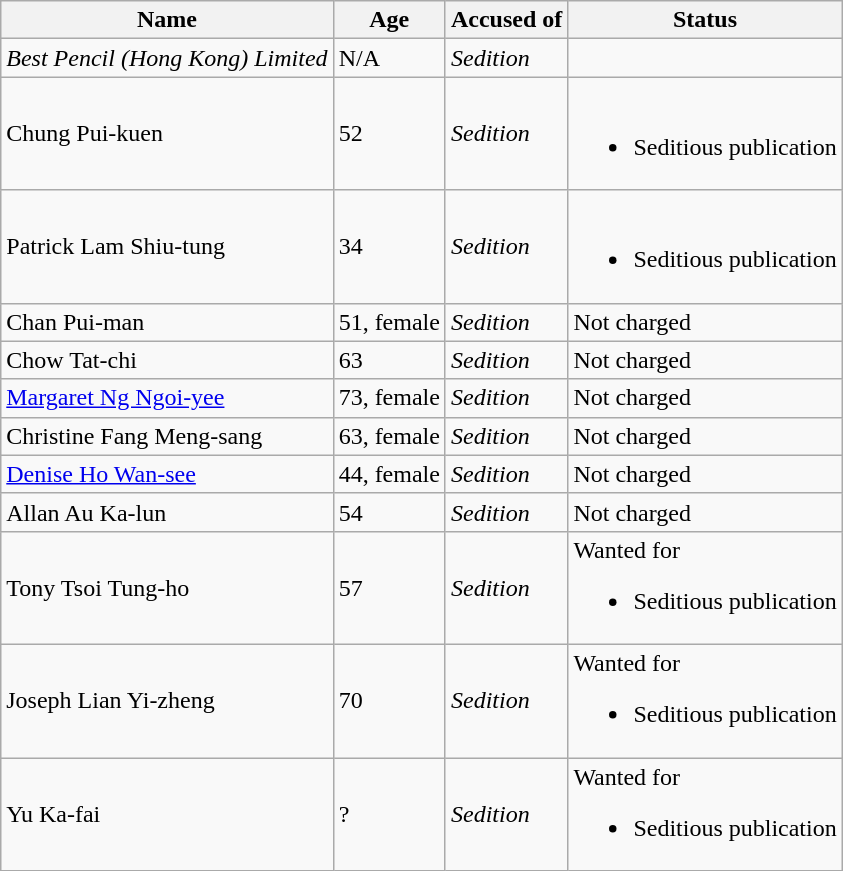<table class="wikitable">
<tr>
<th>Name</th>
<th>Age</th>
<th>Accused of</th>
<th>Status</th>
</tr>
<tr>
<td><em>Best Pencil (Hong Kong) Limited</em></td>
<td>N/A</td>
<td><em>Sedition</em></td>
<td></td>
</tr>
<tr>
<td>Chung Pui-kuen</td>
<td>52</td>
<td><em>Sedition</em></td>
<td><br><ul><li>Seditious publication</li></ul></td>
</tr>
<tr>
<td>Patrick Lam Shiu-tung</td>
<td>34</td>
<td><em>Sedition</em></td>
<td><br><ul><li>Seditious publication</li></ul></td>
</tr>
<tr>
<td>Chan Pui-man</td>
<td>51, female</td>
<td><em>Sedition</em></td>
<td>Not charged<br></td>
</tr>
<tr>
<td>Chow Tat-chi</td>
<td>63</td>
<td><em>Sedition</em></td>
<td>Not charged</td>
</tr>
<tr>
<td><a href='#'>Margaret Ng Ngoi-yee</a></td>
<td>73, female</td>
<td><em>Sedition</em></td>
<td>Not charged</td>
</tr>
<tr>
<td>Christine Fang Meng-sang</td>
<td>63, female</td>
<td><em>Sedition</em></td>
<td>Not charged</td>
</tr>
<tr>
<td><a href='#'>Denise Ho Wan-see</a></td>
<td>44, female</td>
<td><em>Sedition</em></td>
<td>Not charged</td>
</tr>
<tr>
<td>Allan Au Ka-lun</td>
<td>54</td>
<td><em>Sedition</em></td>
<td>Not charged</td>
</tr>
<tr>
<td>Tony Tsoi Tung-ho</td>
<td>57</td>
<td><em>Sedition</em></td>
<td>Wanted for<br><ul><li>Seditious publication</li></ul></td>
</tr>
<tr>
<td>Joseph Lian Yi-zheng</td>
<td>70</td>
<td><em>Sedition</em></td>
<td>Wanted for<br><ul><li>Seditious publication</li></ul></td>
</tr>
<tr>
<td>Yu Ka-fai</td>
<td>?</td>
<td><em>Sedition</em></td>
<td>Wanted for<br><ul><li>Seditious publication</li></ul></td>
</tr>
</table>
